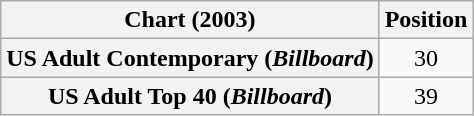<table class="wikitable plainrowheaders" style="text-align:center">
<tr>
<th>Chart (2003)</th>
<th>Position</th>
</tr>
<tr>
<th scope="row">US Adult Contemporary (<em>Billboard</em>)</th>
<td>30</td>
</tr>
<tr>
<th scope="row">US Adult Top 40 (<em>Billboard</em>)</th>
<td>39</td>
</tr>
</table>
